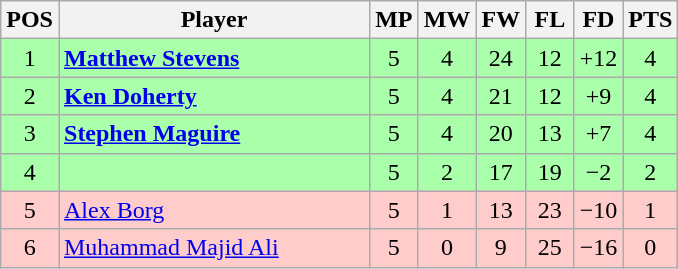<table class="wikitable" style="text-align: center;">
<tr>
<th width=25>POS</th>
<th width=200>Player</th>
<th width=25>MP</th>
<th width=25>MW</th>
<th width=25>FW</th>
<th width=25>FL</th>
<th width=25>FD</th>
<th width=25>PTS</th>
</tr>
<tr style="background:#aaffaa;">
<td>1</td>
<td style="text-align:left;"> <strong><a href='#'>Matthew Stevens</a></strong></td>
<td>5</td>
<td>4</td>
<td>24</td>
<td>12</td>
<td>+12</td>
<td>4</td>
</tr>
<tr style="background:#aaffaa;">
<td>2</td>
<td style="text-align:left;"> <strong><a href='#'>Ken Doherty</a></strong></td>
<td>5</td>
<td>4</td>
<td>21</td>
<td>12</td>
<td>+9</td>
<td>4</td>
</tr>
<tr style="background:#aaffaa;">
<td>3</td>
<td style="text-align:left;"> <strong><a href='#'>Stephen Maguire</a></strong></td>
<td>5</td>
<td>4</td>
<td>20</td>
<td>13</td>
<td>+7</td>
<td>4</td>
</tr>
<tr style="background:#aaffaa;">
<td>4</td>
<td style="text-align:left;"></td>
<td>5</td>
<td>2</td>
<td>17</td>
<td>19</td>
<td>−2</td>
<td>2</td>
</tr>
<tr style="background:#fcc;">
<td>5</td>
<td style="text-align:left;"> <a href='#'>Alex Borg</a></td>
<td>5</td>
<td>1</td>
<td>13</td>
<td>23</td>
<td>−10</td>
<td>1</td>
</tr>
<tr style="background:#fcc;">
<td>6</td>
<td style="text-align:left;"> <a href='#'>Muhammad Majid Ali</a></td>
<td>5</td>
<td>0</td>
<td>9</td>
<td>25</td>
<td>−16</td>
<td>0</td>
</tr>
</table>
